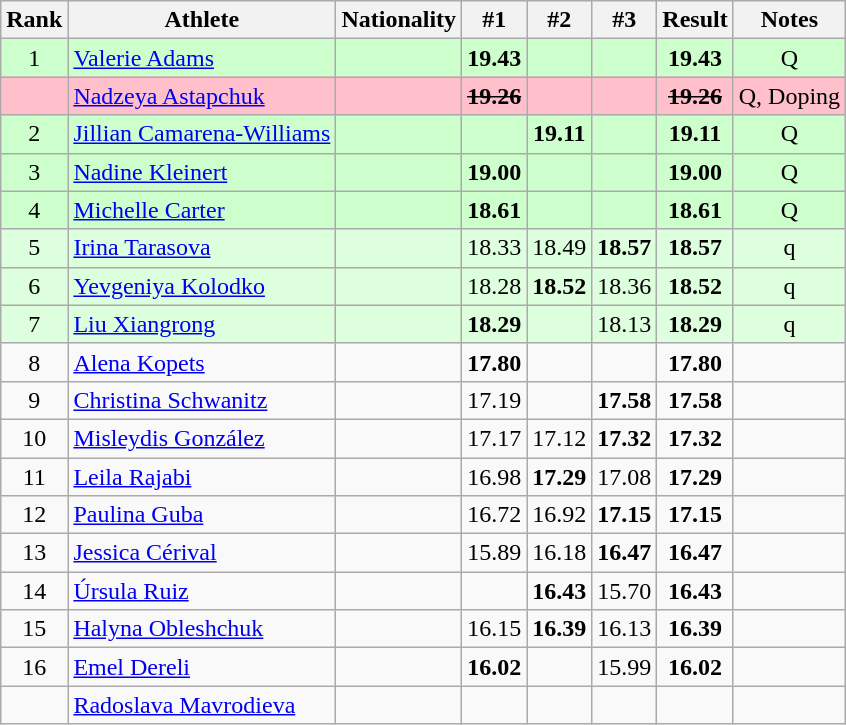<table class="wikitable sortable" style="text-align:center">
<tr>
<th>Rank</th>
<th>Athlete</th>
<th>Nationality</th>
<th>#1</th>
<th>#2</th>
<th>#3</th>
<th>Result</th>
<th>Notes</th>
</tr>
<tr bgcolor=ccffcc>
<td>1</td>
<td align=left><a href='#'>Valerie Adams</a></td>
<td align=left></td>
<td><strong>19.43</strong></td>
<td></td>
<td></td>
<td><strong>19.43</strong></td>
<td>Q</td>
</tr>
<tr bgcolor=pink>
<td></td>
<td align=left><a href='#'>Nadzeya Astapchuk</a></td>
<td align=left></td>
<td><s><strong>19.26</strong> </s></td>
<td></td>
<td></td>
<td><s><strong>19.26</strong> </s></td>
<td>Q, Doping</td>
</tr>
<tr bgcolor=ccffcc>
<td>2</td>
<td align=left><a href='#'>Jillian Camarena-Williams</a></td>
<td align=left></td>
<td></td>
<td><strong>19.11</strong></td>
<td></td>
<td><strong>19.11</strong></td>
<td>Q</td>
</tr>
<tr bgcolor=ccffcc>
<td>3</td>
<td align=left><a href='#'>Nadine Kleinert</a></td>
<td align=left></td>
<td><strong>19.00</strong></td>
<td></td>
<td></td>
<td><strong>19.00</strong></td>
<td>Q</td>
</tr>
<tr bgcolor=ccffcc>
<td>4</td>
<td align=left><a href='#'>Michelle Carter</a></td>
<td align=left></td>
<td><strong>18.61</strong></td>
<td></td>
<td></td>
<td><strong>18.61</strong></td>
<td>Q</td>
</tr>
<tr bgcolor=ddffdd>
<td>5</td>
<td align=left><a href='#'>Irina Tarasova</a></td>
<td align=left></td>
<td>18.33</td>
<td>18.49</td>
<td><strong>18.57</strong></td>
<td><strong>18.57</strong></td>
<td>q</td>
</tr>
<tr bgcolor=ddffdd>
<td>6</td>
<td align=left><a href='#'>Yevgeniya Kolodko</a></td>
<td align=left></td>
<td>18.28</td>
<td><strong>18.52</strong></td>
<td>18.36</td>
<td><strong>18.52</strong></td>
<td>q</td>
</tr>
<tr bgcolor=ddffdd>
<td>7</td>
<td align=left><a href='#'>Liu Xiangrong</a></td>
<td align=left></td>
<td><strong>18.29</strong></td>
<td></td>
<td>18.13</td>
<td><strong>18.29</strong></td>
<td>q</td>
</tr>
<tr>
<td>8</td>
<td align=left><a href='#'>Alena Kopets</a></td>
<td align=left></td>
<td><strong>17.80</strong></td>
<td></td>
<td></td>
<td><strong>17.80</strong></td>
<td></td>
</tr>
<tr>
<td>9</td>
<td align=left><a href='#'>Christina Schwanitz</a></td>
<td align=left></td>
<td>17.19</td>
<td></td>
<td><strong>17.58</strong></td>
<td><strong>17.58</strong></td>
<td></td>
</tr>
<tr>
<td>10</td>
<td align=left><a href='#'>Misleydis González</a></td>
<td align=left></td>
<td>17.17</td>
<td>17.12</td>
<td><strong>17.32</strong></td>
<td><strong>17.32</strong></td>
<td></td>
</tr>
<tr>
<td>11</td>
<td align=left><a href='#'>Leila Rajabi</a></td>
<td align=left></td>
<td>16.98</td>
<td><strong>17.29</strong></td>
<td>17.08</td>
<td><strong>17.29</strong></td>
<td></td>
</tr>
<tr>
<td>12</td>
<td align=left><a href='#'>Paulina Guba</a></td>
<td align=left></td>
<td>16.72</td>
<td>16.92</td>
<td><strong>17.15</strong></td>
<td><strong>17.15</strong></td>
<td></td>
</tr>
<tr>
<td>13</td>
<td align=left><a href='#'>Jessica Cérival</a></td>
<td align=left></td>
<td>15.89</td>
<td>16.18</td>
<td><strong>16.47</strong></td>
<td><strong>16.47</strong></td>
<td></td>
</tr>
<tr>
<td>14</td>
<td align=left><a href='#'>Úrsula Ruiz</a></td>
<td align=left></td>
<td></td>
<td><strong>16.43</strong></td>
<td>15.70</td>
<td><strong>16.43</strong></td>
<td></td>
</tr>
<tr>
<td>15</td>
<td align=left><a href='#'>Halyna Obleshchuk</a></td>
<td align=left></td>
<td>16.15</td>
<td><strong>16.39</strong></td>
<td>16.13</td>
<td><strong>16.39</strong></td>
<td></td>
</tr>
<tr>
<td>16</td>
<td align=left><a href='#'>Emel Dereli</a></td>
<td align=left></td>
<td><strong>16.02</strong></td>
<td></td>
<td>15.99</td>
<td><strong>16.02</strong></td>
<td></td>
</tr>
<tr>
<td></td>
<td align=left><a href='#'>Radoslava Mavrodieva</a></td>
<td align=left></td>
<td></td>
<td></td>
<td></td>
<td><strong></strong></td>
<td></td>
</tr>
</table>
